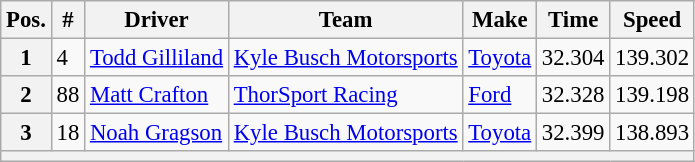<table class="wikitable" style="font-size:95%">
<tr>
<th>Pos.</th>
<th>#</th>
<th>Driver</th>
<th>Team</th>
<th>Make</th>
<th>Time</th>
<th>Speed</th>
</tr>
<tr>
<th>1</th>
<td>4</td>
<td><a href='#'>Todd Gilliland</a></td>
<td><a href='#'>Kyle Busch Motorsports</a></td>
<td><a href='#'>Toyota</a></td>
<td>32.304</td>
<td>139.302</td>
</tr>
<tr>
<th>2</th>
<td>88</td>
<td><a href='#'>Matt Crafton</a></td>
<td><a href='#'>ThorSport Racing</a></td>
<td><a href='#'>Ford</a></td>
<td>32.328</td>
<td>139.198</td>
</tr>
<tr>
<th>3</th>
<td>18</td>
<td><a href='#'>Noah Gragson</a></td>
<td><a href='#'>Kyle Busch Motorsports</a></td>
<td><a href='#'>Toyota</a></td>
<td>32.399</td>
<td>138.893</td>
</tr>
<tr>
<th colspan="7"></th>
</tr>
</table>
